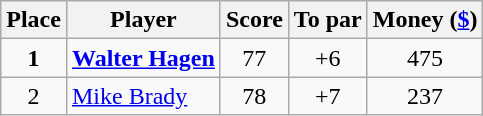<table class="wikitable">
<tr>
<th>Place</th>
<th>Player</th>
<th>Score</th>
<th>To par</th>
<th>Money (<a href='#'>$</a>)</th>
</tr>
<tr>
<td align=center><strong>1</strong></td>
<td> <strong><a href='#'>Walter Hagen</a></strong></td>
<td align=center>77</td>
<td align=center>+6</td>
<td align=center>475</td>
</tr>
<tr>
<td align=center>2</td>
<td> <a href='#'>Mike Brady</a></td>
<td align=center>78</td>
<td align=center>+7</td>
<td align=center>237</td>
</tr>
</table>
